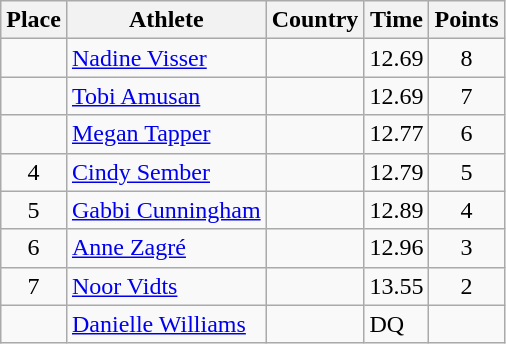<table class="wikitable">
<tr>
<th>Place</th>
<th>Athlete</th>
<th>Country</th>
<th>Time</th>
<th>Points</th>
</tr>
<tr>
<td align=center></td>
<td><a href='#'>Nadine Visser</a></td>
<td></td>
<td>12.69</td>
<td align=center>8</td>
</tr>
<tr>
<td align=center></td>
<td><a href='#'>Tobi Amusan</a></td>
<td></td>
<td>12.69</td>
<td align=center>7</td>
</tr>
<tr>
<td align=center></td>
<td><a href='#'>Megan Tapper</a></td>
<td></td>
<td>12.77</td>
<td align=center>6</td>
</tr>
<tr>
<td align=center>4</td>
<td><a href='#'>Cindy Sember</a></td>
<td></td>
<td>12.79</td>
<td align=center>5</td>
</tr>
<tr>
<td align=center>5</td>
<td><a href='#'>Gabbi Cunningham</a></td>
<td></td>
<td>12.89</td>
<td align=center>4</td>
</tr>
<tr>
<td align=center>6</td>
<td><a href='#'>Anne Zagré</a></td>
<td></td>
<td>12.96</td>
<td align=center>3</td>
</tr>
<tr>
<td align=center>7</td>
<td><a href='#'>Noor Vidts</a></td>
<td></td>
<td>13.55</td>
<td align=center>2</td>
</tr>
<tr>
<td align=center></td>
<td><a href='#'>Danielle Williams</a></td>
<td></td>
<td>DQ</td>
<td align=center></td>
</tr>
</table>
